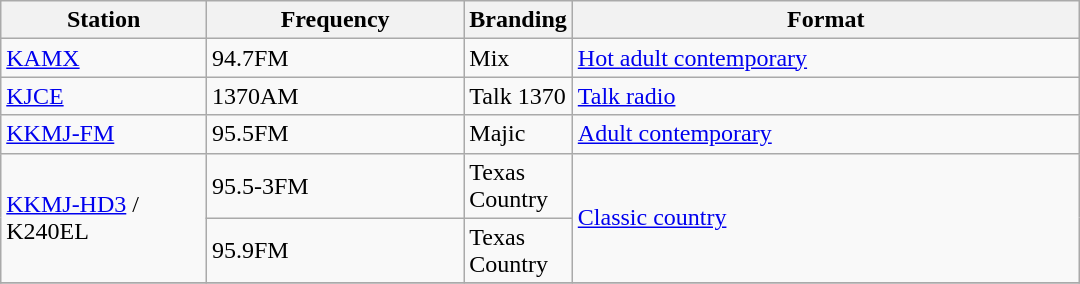<table class="wikitable sortable" style="width:45em;">
<tr>
<th style="width:20%">Station</th>
<th style="width:25%">Frequency</th>
<th style="width:5%">Branding</th>
<th style="width:50%">Format</th>
</tr>
<tr>
<td><a href='#'>KAMX</a></td>
<td>94.7FM</td>
<td>Mix</td>
<td><a href='#'>Hot adult contemporary</a></td>
</tr>
<tr>
<td><a href='#'>KJCE</a></td>
<td>1370AM</td>
<td>Talk 1370</td>
<td><a href='#'>Talk radio</a></td>
</tr>
<tr>
<td><a href='#'>KKMJ-FM</a></td>
<td>95.5FM</td>
<td>Majic</td>
<td><a href='#'>Adult contemporary</a></td>
</tr>
<tr>
<td rowspan="2"><a href='#'>KKMJ-HD3</a> / K240EL</td>
<td FM>95.5-3FM</td>
<td>Texas Country</td>
<td rowspan="2"><a href='#'>Classic country</a></td>
</tr>
<tr>
<td>95.9FM</td>
<td>Texas Country</td>
</tr>
<tr>
</tr>
</table>
